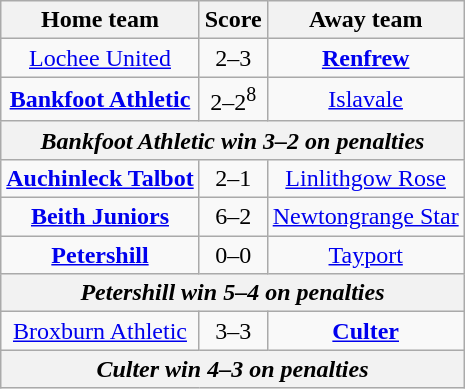<table class="wikitable" style="text-align: center">
<tr>
<th>Home team</th>
<th>Score</th>
<th>Away team</th>
</tr>
<tr>
<td><a href='#'>Lochee United</a></td>
<td>2–3</td>
<td><strong><a href='#'>Renfrew</a></strong></td>
</tr>
<tr>
<td><strong><a href='#'>Bankfoot Athletic</a></strong></td>
<td>2–2<sup>8</sup></td>
<td><a href='#'>Islavale</a></td>
</tr>
<tr>
<th colspan="5"><em>Bankfoot Athletic win 3–2 on penalties</em></th>
</tr>
<tr>
<td><strong><a href='#'>Auchinleck Talbot</a></strong></td>
<td>2–1</td>
<td><a href='#'>Linlithgow Rose</a></td>
</tr>
<tr>
<td><strong><a href='#'>Beith Juniors</a></strong></td>
<td>6–2</td>
<td><a href='#'>Newtongrange Star</a></td>
</tr>
<tr>
<td><strong><a href='#'>Petershill</a></strong></td>
<td>0–0</td>
<td><a href='#'>Tayport</a></td>
</tr>
<tr>
<th colspan="5"><em>Petershill win 5–4 on penalties</em></th>
</tr>
<tr>
<td><a href='#'>Broxburn Athletic</a></td>
<td>3–3</td>
<td><strong><a href='#'>Culter</a></strong></td>
</tr>
<tr>
<th colspan="5"><em>Culter win 4–3 on penalties</em></th>
</tr>
</table>
